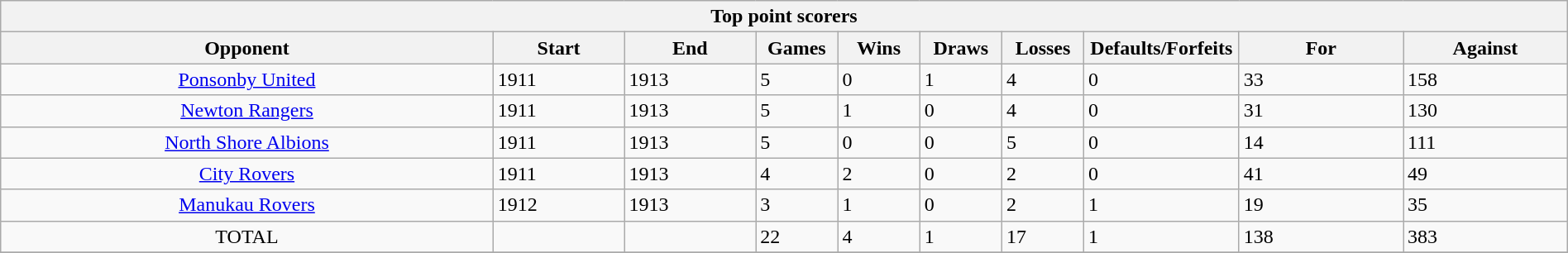<table class="wikitable collapsible sortable" style="text-align:left; font-size:100%; width:100%;">
<tr>
<th colspan="100%">Top point scorers</th>
</tr>
<tr>
<th style="width:30%;">Opponent</th>
<th style="width:8%;">Start</th>
<th style="width:8%;">End</th>
<th style="width:5%;">Games</th>
<th style="width:5%;">Wins</th>
<th style="width:5%;">Draws</th>
<th style="width:5%;">Losses</th>
<th style="width:5%;">Defaults/Forfeits</th>
<th style="width:10%;">For</th>
<th style="width:10%;">Against<br></th>
</tr>
<tr>
<td style="text-align:center;"><a href='#'>Ponsonby United</a></td>
<td>1911</td>
<td>1913</td>
<td>5</td>
<td>0</td>
<td>1</td>
<td>4</td>
<td>0</td>
<td>33</td>
<td>158</td>
</tr>
<tr>
<td style="text-align:center;"><a href='#'>Newton Rangers</a></td>
<td>1911</td>
<td>1913</td>
<td>5</td>
<td>1</td>
<td>0</td>
<td>4</td>
<td>0</td>
<td>31</td>
<td>130</td>
</tr>
<tr>
<td style="text-align:center;"><a href='#'>North Shore Albions</a></td>
<td>1911</td>
<td>1913</td>
<td>5</td>
<td>0</td>
<td>0</td>
<td>5</td>
<td>0</td>
<td>14</td>
<td>111</td>
</tr>
<tr>
<td style="text-align:center;"><a href='#'>City Rovers</a></td>
<td>1911</td>
<td>1913</td>
<td>4</td>
<td>2</td>
<td>0</td>
<td>2</td>
<td>0</td>
<td>41</td>
<td>49</td>
</tr>
<tr>
<td style="text-align:center;"><a href='#'>Manukau Rovers</a></td>
<td>1912</td>
<td>1913</td>
<td>3</td>
<td>1</td>
<td>0</td>
<td>2</td>
<td>1</td>
<td>19</td>
<td>35</td>
</tr>
<tr>
<td style="text-align:center;">TOTAL</td>
<td></td>
<td></td>
<td>22</td>
<td>4</td>
<td>1</td>
<td>17</td>
<td>1</td>
<td>138</td>
<td>383</td>
</tr>
<tr>
</tr>
</table>
